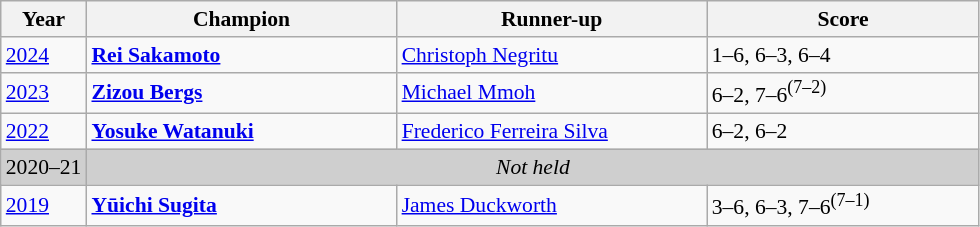<table class="wikitable" style="font-size:90%">
<tr>
<th>Year</th>
<th width="200">Champion</th>
<th width="200">Runner-up</th>
<th width="175">Score</th>
</tr>
<tr>
<td><a href='#'>2024</a></td>
<td> <strong><a href='#'>Rei Sakamoto</a></strong></td>
<td> <a href='#'>Christoph Negritu</a></td>
<td>1–6, 6–3, 6–4</td>
</tr>
<tr>
<td><a href='#'>2023</a></td>
<td> <strong><a href='#'>Zizou Bergs</a></strong></td>
<td> <a href='#'>Michael Mmoh</a></td>
<td>6–2, 7–6<sup>(7–2)</sup></td>
</tr>
<tr>
<td><a href='#'>2022</a></td>
<td> <strong><a href='#'>Yosuke Watanuki</a></strong></td>
<td> <a href='#'>Frederico Ferreira Silva</a></td>
<td>6–2, 6–2</td>
</tr>
<tr>
<td style="background:#cfcfcf">2020–21</td>
<td colspan=3 align=center style="background:#cfcfcf"><em>Not held</em></td>
</tr>
<tr>
<td><a href='#'>2019</a></td>
<td> <strong><a href='#'>Yūichi Sugita</a></strong></td>
<td> <a href='#'>James Duckworth</a></td>
<td>3–6, 6–3, 7–6<sup>(7–1)</sup></td>
</tr>
</table>
